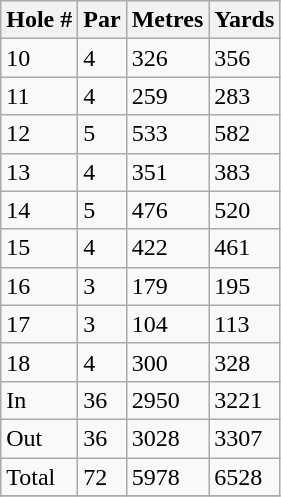<table class="wikitable">
<tr>
<th>Hole #</th>
<th>Par</th>
<th>Metres</th>
<th>Yards</th>
</tr>
<tr>
<td>10</td>
<td>4</td>
<td>326</td>
<td>356</td>
</tr>
<tr>
<td>11</td>
<td>4</td>
<td>259</td>
<td>283</td>
</tr>
<tr>
<td>12</td>
<td>5</td>
<td>533</td>
<td>582</td>
</tr>
<tr>
<td>13</td>
<td>4</td>
<td>351</td>
<td>383</td>
</tr>
<tr>
<td>14</td>
<td>5</td>
<td>476</td>
<td>520</td>
</tr>
<tr>
<td>15</td>
<td>4</td>
<td>422</td>
<td>461</td>
</tr>
<tr>
<td>16</td>
<td>3</td>
<td>179</td>
<td>195</td>
</tr>
<tr>
<td>17</td>
<td>3</td>
<td>104</td>
<td>113</td>
</tr>
<tr>
<td>18</td>
<td>4</td>
<td>300</td>
<td>328</td>
</tr>
<tr>
<td>In</td>
<td>36</td>
<td>2950</td>
<td>3221</td>
</tr>
<tr>
<td>Out</td>
<td>36</td>
<td>3028</td>
<td>3307</td>
</tr>
<tr>
<td>Total</td>
<td>72</td>
<td>5978</td>
<td>6528</td>
</tr>
<tr>
</tr>
</table>
